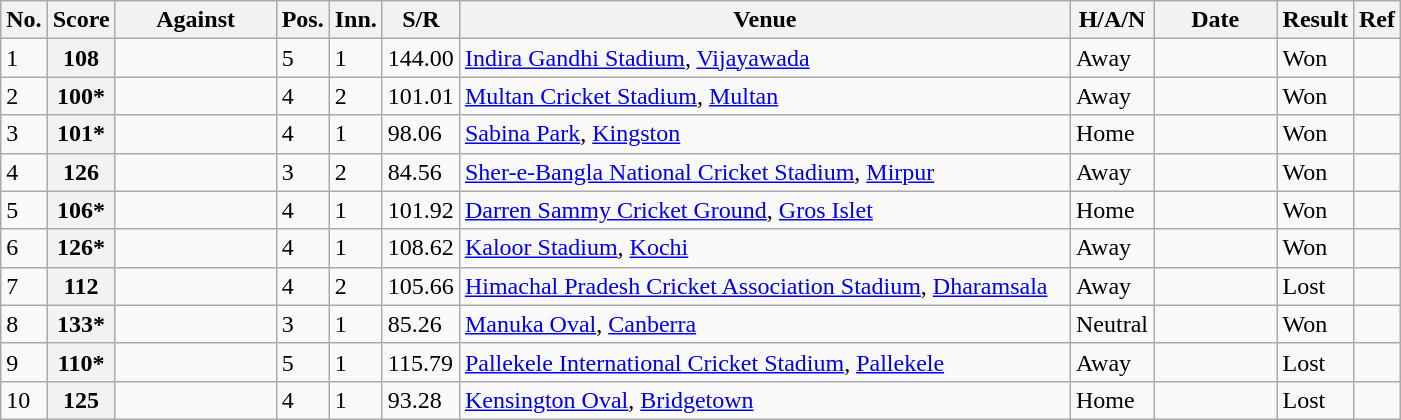<table class="wikitable plainrowheaders sortable">
<tr>
<th scope="col" style="width:5px">No.</th>
<th scope="col" style="width:30px">Score</th>
<th scope="col" style="width:100px">Against</th>
<th scope="col" style="width:5px">Pos.</th>
<th scope="col" style="width:5px">Inn.</th>
<th scope="col" style="width:30px">S/R</th>
<th scope="col" style="width:400px">Venue</th>
<th scope="col" style="width:30px">H/A/N</th>
<th scope="col" style="width:75px">Date</th>
<th scope="col" style="width:30px">Result</th>
<th scope="col" class="unsortable">Ref</th>
</tr>
<tr>
<td>1</td>
<th scope="row"> 108 </th>
<td></td>
<td>5</td>
<td>1</td>
<td>144.00</td>
<td> <a href='#'>Indira Gandhi Stadium</a>, <a href='#'>Vijayawada</a></td>
<td>Away</td>
<td></td>
<td>Won</td>
<td></td>
</tr>
<tr>
<td>2</td>
<th scope="row"> 100* </th>
<td></td>
<td>4</td>
<td>2</td>
<td>101.01</td>
<td> <a href='#'>Multan Cricket Stadium</a>, <a href='#'>Multan</a></td>
<td>Away</td>
<td></td>
<td>Won</td>
<td></td>
</tr>
<tr>
<td>3</td>
<th scope="row"> 101* </th>
<td></td>
<td>4</td>
<td>1</td>
<td>98.06</td>
<td> <a href='#'>Sabina Park</a>, <a href='#'>Kingston</a></td>
<td>Home</td>
<td></td>
<td>Won</td>
<td></td>
</tr>
<tr>
<td>4</td>
<th scope="row"> 126 </th>
<td></td>
<td>3</td>
<td>2</td>
<td>84.56</td>
<td> <a href='#'>Sher-e-Bangla National Cricket Stadium</a>, <a href='#'>Mirpur</a></td>
<td>Away</td>
<td></td>
<td>Won</td>
<td></td>
</tr>
<tr>
<td>5</td>
<th scope="row"> 106* </th>
<td></td>
<td>4</td>
<td>1</td>
<td>101.92</td>
<td> <a href='#'>Darren Sammy Cricket Ground</a>, <a href='#'>Gros Islet</a></td>
<td>Home</td>
<td></td>
<td>Won</td>
<td></td>
</tr>
<tr>
<td>6</td>
<th scope="row"> 126* </th>
<td></td>
<td>4</td>
<td>1</td>
<td>108.62</td>
<td> <a href='#'>Kaloor Stadium</a>, <a href='#'>Kochi</a></td>
<td>Away</td>
<td></td>
<td>Won</td>
<td></td>
</tr>
<tr>
<td>7</td>
<th scope="row"> 112</th>
<td></td>
<td>4</td>
<td>2</td>
<td>105.66</td>
<td> <a href='#'>Himachal Pradesh Cricket Association Stadium</a>, <a href='#'>Dharamsala</a></td>
<td>Away</td>
<td></td>
<td>Lost</td>
<td></td>
</tr>
<tr>
<td>8</td>
<th scope="row"> 133*</th>
<td></td>
<td>3</td>
<td>1</td>
<td>85.26</td>
<td> <a href='#'>Manuka Oval</a>, <a href='#'>Canberra</a></td>
<td>Neutral</td>
<td></td>
<td>Won</td>
<td></td>
</tr>
<tr>
<td>9</td>
<th scope="row"> 110* </th>
<td></td>
<td>5</td>
<td>1</td>
<td>115.79</td>
<td> <a href='#'>Pallekele International Cricket Stadium</a>, <a href='#'>Pallekele</a></td>
<td>Away</td>
<td></td>
<td>Lost</td>
<td></td>
</tr>
<tr>
<td>10</td>
<th scope="row"> 125 </th>
<td></td>
<td>4</td>
<td>1</td>
<td>93.28</td>
<td> <a href='#'>Kensington Oval</a>, <a href='#'>Bridgetown</a></td>
<td>Home</td>
<td></td>
<td>Lost</td>
<td></td>
</tr>
</table>
